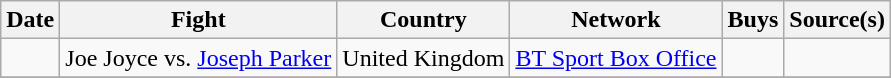<table class="wikitable sortable">
<tr>
<th>Date</th>
<th>Fight</th>
<th>Country</th>
<th>Network</th>
<th>Buys</th>
<th class="unsortable">Source(s)</th>
</tr>
<tr>
<td></td>
<td>Joe Joyce vs. <a href='#'>Joseph Parker</a></td>
<td>United Kingdom</td>
<td><a href='#'>BT Sport Box Office</a></td>
<td></td>
<td></td>
</tr>
<tr>
</tr>
</table>
